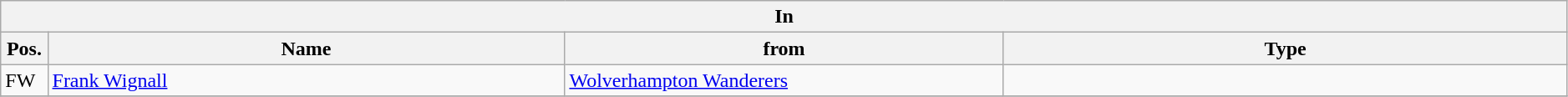<table class="wikitable" style="font-size:100%;width:99%;">
<tr>
<th colspan="4">In</th>
</tr>
<tr>
<th width=3%>Pos.</th>
<th width=33%>Name</th>
<th width=28%>from</th>
<th width=36%>Type</th>
</tr>
<tr>
<td>FW</td>
<td><a href='#'>Frank Wignall</a></td>
<td><a href='#'>Wolverhampton Wanderers</a></td>
<td></td>
</tr>
<tr>
</tr>
</table>
